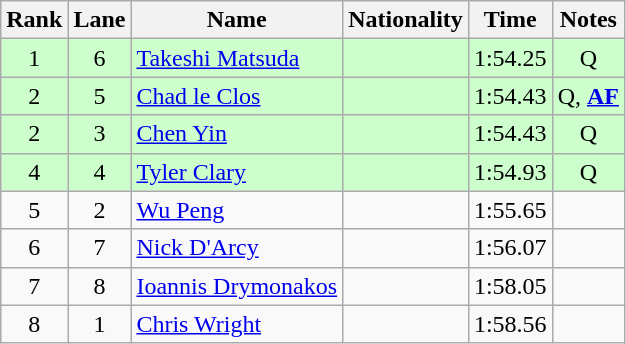<table class="wikitable sortable" style="text-align:center">
<tr>
<th>Rank</th>
<th>Lane</th>
<th>Name</th>
<th>Nationality</th>
<th>Time</th>
<th>Notes</th>
</tr>
<tr bgcolor=ccffcc>
<td>1</td>
<td>6</td>
<td align=left><a href='#'>Takeshi Matsuda</a></td>
<td align=left></td>
<td>1:54.25</td>
<td>Q</td>
</tr>
<tr bgcolor=ccffcc>
<td>2</td>
<td>5</td>
<td align=left><a href='#'>Chad le Clos</a></td>
<td align=left></td>
<td>1:54.43</td>
<td>Q, <strong><a href='#'>AF</a></strong></td>
</tr>
<tr bgcolor=ccffcc>
<td>2</td>
<td>3</td>
<td align=left><a href='#'>Chen Yin</a></td>
<td align=left></td>
<td>1:54.43</td>
<td>Q</td>
</tr>
<tr bgcolor=ccffcc>
<td>4</td>
<td>4</td>
<td align=left><a href='#'>Tyler Clary</a></td>
<td align=left></td>
<td>1:54.93</td>
<td>Q</td>
</tr>
<tr>
<td>5</td>
<td>2</td>
<td align=left><a href='#'>Wu Peng</a></td>
<td align=left></td>
<td>1:55.65</td>
<td></td>
</tr>
<tr>
<td>6</td>
<td>7</td>
<td align=left><a href='#'>Nick D'Arcy</a></td>
<td align=left></td>
<td>1:56.07</td>
<td></td>
</tr>
<tr>
<td>7</td>
<td>8</td>
<td align=left><a href='#'>Ioannis Drymonakos</a></td>
<td align=left></td>
<td>1:58.05</td>
<td></td>
</tr>
<tr>
<td>8</td>
<td>1</td>
<td align=left><a href='#'>Chris Wright</a></td>
<td align=left></td>
<td>1:58.56</td>
<td></td>
</tr>
</table>
